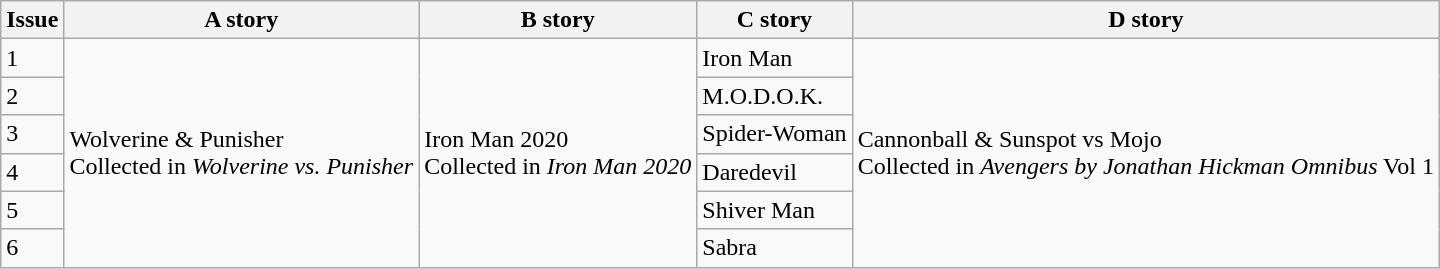<table class="wikitable">
<tr>
<th>Issue</th>
<th>A story</th>
<th>B story</th>
<th>C story</th>
<th>D story</th>
</tr>
<tr>
<td>1</td>
<td rowspan="6">Wolverine & Punisher<br>Collected in <em>Wolverine vs. Punisher</em></td>
<td rowspan="6">Iron Man 2020<br>Collected in <em>Iron Man 2020</em></td>
<td>Iron Man</td>
<td rowspan="6">Cannonball & Sunspot vs Mojo<br>Collected in <em>Avengers by Jonathan Hickman Omnibus</em> Vol 1</td>
</tr>
<tr>
<td>2</td>
<td>M.O.D.O.K.</td>
</tr>
<tr>
<td>3</td>
<td>Spider-Woman</td>
</tr>
<tr>
<td>4</td>
<td>Daredevil</td>
</tr>
<tr>
<td>5</td>
<td>Shiver Man</td>
</tr>
<tr>
<td>6</td>
<td>Sabra</td>
</tr>
</table>
